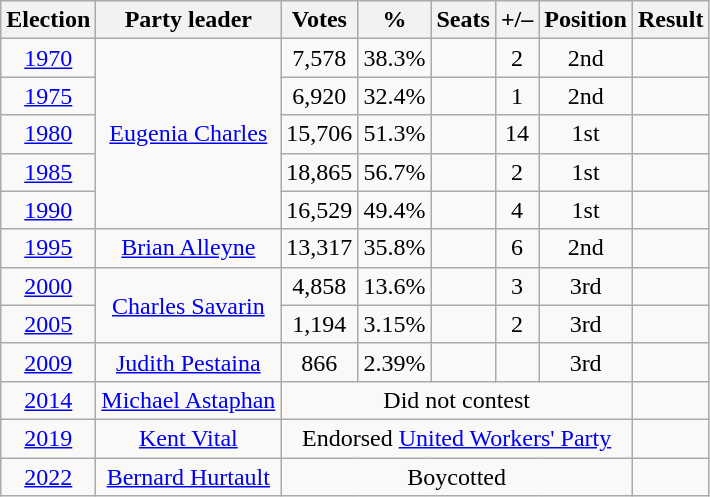<table class=wikitable style=text-align:center>
<tr>
<th>Election</th>
<th>Party leader</th>
<th>Votes</th>
<th><strong>%</strong></th>
<th>Seats</th>
<th>+/–</th>
<th>Position</th>
<th>Result</th>
</tr>
<tr>
<td><a href='#'>1970</a></td>
<td rowspan="5"><a href='#'>Eugenia Charles</a></td>
<td>7,578</td>
<td>38.3%</td>
<td></td>
<td> 2</td>
<td> 2nd</td>
<td></td>
</tr>
<tr>
<td><a href='#'>1975</a></td>
<td>6,920</td>
<td>32.4%</td>
<td></td>
<td> 1</td>
<td> 2nd</td>
<td></td>
</tr>
<tr>
<td><a href='#'>1980</a></td>
<td>15,706</td>
<td>51.3%</td>
<td></td>
<td>14</td>
<td> 1st</td>
<td></td>
</tr>
<tr>
<td><a href='#'>1985</a></td>
<td>18,865</td>
<td>56.7%</td>
<td></td>
<td> 2</td>
<td> 1st</td>
<td></td>
</tr>
<tr>
<td><a href='#'>1990</a></td>
<td>16,529</td>
<td>49.4%</td>
<td></td>
<td> 4</td>
<td> 1st</td>
<td></td>
</tr>
<tr>
<td><a href='#'>1995</a></td>
<td><a href='#'>Brian Alleyne</a></td>
<td>13,317</td>
<td>35.8%</td>
<td></td>
<td> 6</td>
<td> 2nd</td>
<td></td>
</tr>
<tr>
<td><a href='#'>2000</a></td>
<td rowspan="2"><a href='#'>Charles Savarin</a></td>
<td>4,858</td>
<td>13.6%</td>
<td></td>
<td> 3</td>
<td> 3rd</td>
<td></td>
</tr>
<tr>
<td><a href='#'>2005</a></td>
<td>1,194</td>
<td>3.15%</td>
<td></td>
<td> 2</td>
<td> 3rd</td>
<td></td>
</tr>
<tr>
<td><a href='#'>2009</a></td>
<td><a href='#'>Judith Pestaina</a></td>
<td>866</td>
<td>2.39%</td>
<td></td>
<td></td>
<td> 3rd</td>
<td></td>
</tr>
<tr>
<td><a href='#'>2014</a></td>
<td><a href='#'>Michael Astaphan</a></td>
<td colspan="5">Did not contest</td>
<td></td>
</tr>
<tr>
<td><a href='#'>2019</a></td>
<td><a href='#'>Kent Vital</a></td>
<td colspan="5">Endorsed <a href='#'>United Workers' Party</a></td>
<td></td>
</tr>
<tr>
<td><a href='#'>2022</a></td>
<td><a href='#'>Bernard Hurtault</a></td>
<td colspan="5">Boycotted</td>
<td></td>
</tr>
</table>
